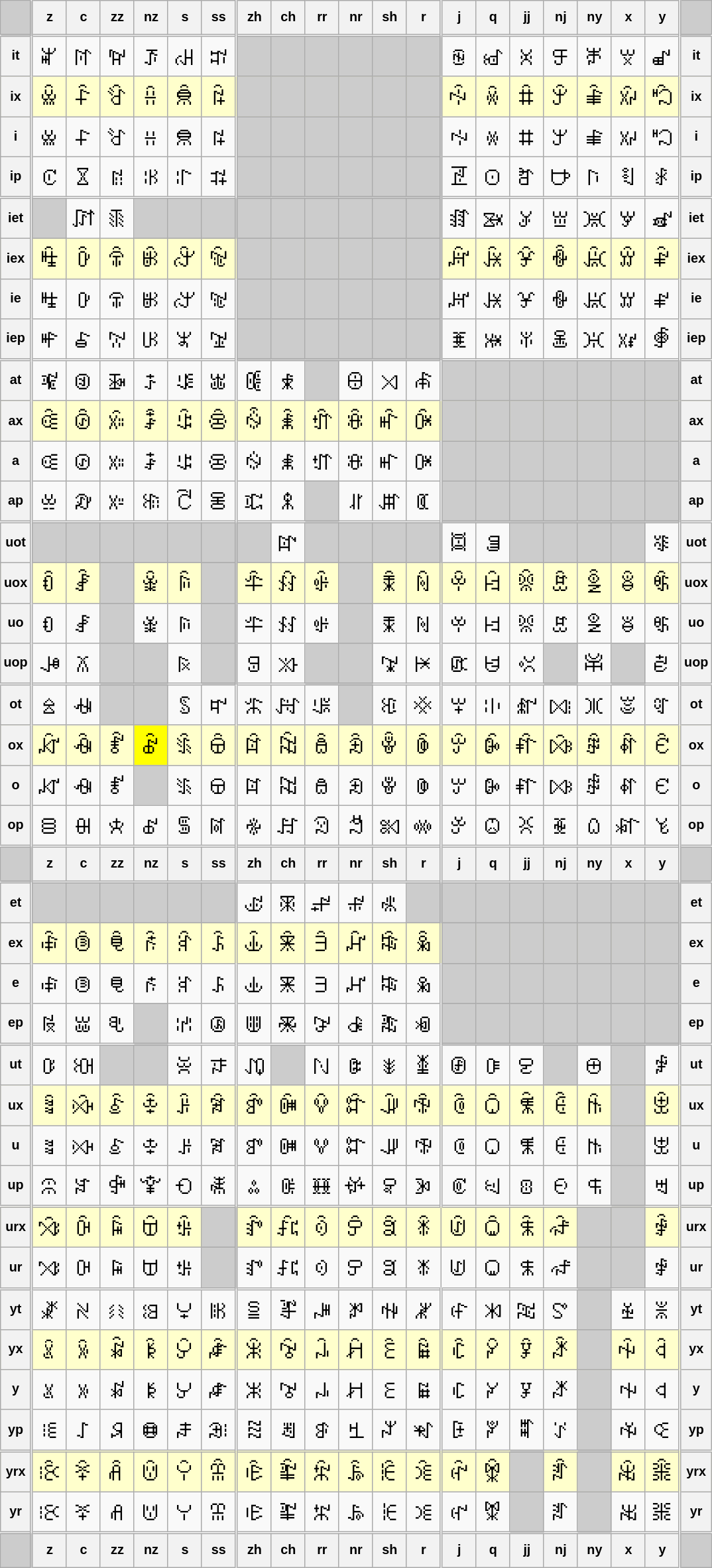<table class="wikitable cellpadding1px" lang="ii" style="font-size:20px;margin:0;line-height:1.25;font-family:'SIL Yi','Noto Sans Yi','Microsoft Yi Baiti',NSimSun-18030,SimSun-18030,Code2000,sans-serif;text-align:center">
<tr>
<td style="background:#CCC;border-right-width:3px;border-right-style:double"> </td>
<th scope="col" style="font-size:66%;font-family:sans-serif;border-left-width:3px;border-left-style:double">z<br> </th>
<th scope="col" style="font-size:66%;font-family:sans-serif">c<br> </th>
<th scope="col" style="font-size:66%;font-family:sans-serif">zz<br> </th>
<th scope="col" style="font-size:66%;font-family:sans-serif">nz<br> </th>
<th scope="col" style="font-size:66%;font-family:sans-serif">s<br> </th>
<th scope="col" style="font-size:66%;font-family:sans-serif;border-right-width:3px;border-right-style:double">ss<br> </th>
<th scope="col" style="font-size:66%;font-family:sans-serif;border-left-width:3px;border-left-style:double">zh<br> </th>
<th scope="col" style="font-size:66%;font-family:sans-serif">ch<br> </th>
<th scope="col" style="font-size:66%;font-family:sans-serif">rr<br> </th>
<th scope="col" style="font-size:66%;font-family:sans-serif">nr<br> </th>
<th scope="col" style="font-size:66%;font-family:sans-serif">sh<br> </th>
<th scope="col" style="font-size:66%;font-family:sans-serif;border-right-width:3px;border-right-style:double">r<br> </th>
<th scope="col" style="font-size:66%;font-family:sans-serif;border-left-width:3px;border-left-style:double">j<br> </th>
<th scope="col" style="font-size:66%;font-family:sans-serif">q<br> </th>
<th scope="col" style="font-size:66%;font-family:sans-serif">jj<br> </th>
<th scope="col" style="font-size:66%;font-family:sans-serif">nj<br> </th>
<th scope="col" style="font-size:66%;font-family:sans-serif">ny<br> </th>
<th scope="col" style="font-size:66%;font-family:sans-serif">x<br> </th>
<th scope="col" style="font-size:66%;font-family:sans-serif;border-right-width:3px;border-right-style:double">y<br> </th>
<td style="background:#CCC;border-left-width:3px;border-left-style:double"> </td>
</tr>
<tr style="border-top-width:3px;border-top-style:double">
<th scope="row" style="font-size:66%;font-family:sans-serif;border-right-width:3px;border-right-style:double">it<br> </th>
<td title="U+A28D YI SYLLABLE ZIT" style="border-left-width:3px;border-left-style:double"><big style="font-size:125%">ꊍ</big></td>
<td title="U+A2AE YI SYLLABLE CIT"><big style="font-size:125%">ꊮ</big></td>
<td title="U+A2D0 YI SYLLABLE ZZIT"><big style="font-size:125%">ꋐ</big></td>
<td title="U+A2ED YI SYLLABLE NZIT"><big style="font-size:125%">ꋭ</big></td>
<td title="U+A309 YI SYLLABLE SIT"><big style="font-size:125%">ꌉ</big></td>
<td title="U+A32A YI SYLLABLE SSIT" style="border-right-width:3px;border-right-style:double"><big style="font-size:125%">ꌪ</big></td>
<td style="background:#CCC;border-left-width:3px;border-left-style:double"> </td>
<td style="background:#CCC"> </td>
<td style="background:#CCC"> </td>
<td style="background:#CCC"> </td>
<td style="background:#CCC"> </td>
<td style="background:#CCC;border-right-width:3px;border-right-style:double"> </td>
<td title="U+A3E0 YI SYLLABLE JIT" style="border-left-width:3px;border-left-style:double"><big style="font-size:125%">ꏠ</big></td>
<td title="U+A3FC YI SYLLABLE QIT"><big style="font-size:125%">ꏼ</big></td>
<td title="U+A418 YI SYLLABLE JJIT"><big style="font-size:125%">ꐘ</big></td>
<td title="U+A431 YI SYLLABLE NJIT"><big style="font-size:125%">ꐱ</big></td>
<td title="U+A44A YI SYLLABLE NYIT"><big style="font-size:125%">ꑊ</big></td>
<td title="U+A45D YI SYLLABLE XIT"><big style="font-size:125%">ꑝ</big></td>
<td title="U+A471 YI SYLLABLE YIT" style="border-right-width:3px;border-right-style:double"><big style="font-size:125%">ꑱ</big></td>
<th scope="row" style="font-size:66%;font-family:sans-serif;border-left-width:3px;border-left-style:double">it<br> </th>
</tr>
<tr style="background:#FFC">
<th scope="row" style="font-size:66%;font-family:sans-serif;border-right-width:3px;border-right-style:double">ix<br> </th>
<td title="U+A28E YI SYLLABLE ZIX" style="border-left-width:3px;border-left-style:double"><big style="font-size:125%">ꊎ</big></td>
<td title="U+A2AF YI SYLLABLE CIX"><big style="font-size:125%">ꊯ</big></td>
<td title="U+A2D1 YI SYLLABLE ZZIX"><big style="font-size:125%">ꋑ</big></td>
<td title="U+A2EE YI SYLLABLE NZIX"><big style="font-size:125%">ꋮ</big></td>
<td title="U+A30A YI SYLLABLE SIX"><big style="font-size:125%">ꌊ</big></td>
<td title="U+A32B YI SYLLABLE SSIX" style="border-right-width:3px;border-right-style:double"><big style="font-size:125%">ꌫ</big></td>
<td style="background:#CCC;border-left-width:3px;border-left-style:double"> </td>
<td style="background:#CCC"> </td>
<td style="background:#CCC"> </td>
<td style="background:#CCC"> </td>
<td style="background:#CCC"> </td>
<td style="background:#CCC;border-right-width:3px;border-right-style:double"> </td>
<td title="U+A3E1 YI SYLLABLE JIX" style="border-left-width:3px;border-left-style:double"><big style="font-size:125%">ꏡ</big></td>
<td title="U+A3FD YI SYLLABLE QIX"><big style="font-size:125%">ꏽ</big></td>
<td title="U+A419 YI SYLLABLE JJIX"><big style="font-size:125%">ꐙ</big></td>
<td title="U+A432 YI SYLLABLE NJIX"><big style="font-size:125%">ꐲ</big></td>
<td title="U+A44B YI SYLLABLE NYIX"><big style="font-size:125%">ꑋ</big></td>
<td title="U+A45E YI SYLLABLE XIX"><big style="font-size:125%">ꑞ</big></td>
<td title="U+A472 YI SYLLABLE YIX" style="border-right-width:3px;border-right-style:double"><big style="font-size:125%">ꑲ</big></td>
<th scope="row" style="font-size:66%;font-family:sans-serif;border-left-width:3px;border-left-style:double">ix<br> </th>
</tr>
<tr>
<th scope="row" style="font-size:66%;font-family:sans-serif;border-right-width:3px;border-right-style:double">i<br> </th>
<td title="U+A28F YI SYLLABLE ZI" style="border-left-width:3px;border-left-style:double"><big style="font-size:125%">ꊏ</big></td>
<td title="U+A2B0 YI SYLLABLE CI"><big style="font-size:125%">ꊰ</big></td>
<td title="U+A2D2 YI SYLLABLE ZZI"><big style="font-size:125%">ꋒ</big></td>
<td title="U+A2EF YI SYLLABLE NZI"><big style="font-size:125%">ꋯ</big></td>
<td title="U+A30B YI SYLLABLE SI"><big style="font-size:125%">ꌋ</big></td>
<td title="U+A32C YI SYLLABLE SSI" style="border-right-width:3px;border-right-style:double"><big style="font-size:125%">ꌬ</big></td>
<td style="background:#CCC;border-left-width:3px;border-left-style:double"> </td>
<td style="background:#CCC"> </td>
<td style="background:#CCC"> </td>
<td style="background:#CCC"> </td>
<td style="background:#CCC"> </td>
<td style="background:#CCC;border-right-width:3px;border-right-style:double"> </td>
<td title="U+A3E2 YI SYLLABLE JI" style="border-left-width:3px;border-left-style:double"><big style="font-size:125%">ꏢ</big></td>
<td title="U+A3FE YI SYLLABLE QI"><big style="font-size:125%">ꏾ</big></td>
<td title="U+A41A YI SYLLABLE JJI"><big style="font-size:125%">ꐚ</big></td>
<td title="U+A433 YI SYLLABLE NJI"><big style="font-size:125%">ꐳ</big></td>
<td title="U+A44C YI SYLLABLE NYI"><big style="font-size:125%">ꑌ</big></td>
<td title="U+A45F YI SYLLABLE XI"><big style="font-size:125%">ꑟ</big></td>
<td title="U+A473 YI SYLLABLE YI" style="border-right-width:3px;border-right-style:double"><big style="font-size:125%">ꑳ</big></td>
<th scope="row" style="font-size:66%;font-family:sans-serif;border-left-width:3px;border-left-style:double">i<br> </th>
</tr>
<tr>
<th scope="row" style="font-size:66%;font-family:sans-serif;border-right-width:3px;border-right-style:double">ip<br> </th>
<td title="U+A290 YI SYLLABLE ZIP" style="border-left-width:3px;border-left-style:double"><big style="font-size:125%">ꊐ</big></td>
<td title="U+A2B1 YI SYLLABLE CIP"><big style="font-size:125%">ꊱ</big></td>
<td title="U+A2D3 YI SYLLABLE ZZIP"><big style="font-size:125%">ꋓ</big></td>
<td title="U+A2F0 YI SYLLABLE NZIP"><big style="font-size:125%">ꋰ</big></td>
<td title="U+A30C YI SYLLABLE SIP"><big style="font-size:125%">ꌌ</big></td>
<td title="U+A32D YI SYLLABLE SSIP" style="border-right-width:3px;border-right-style:double"><big style="font-size:125%">ꌭ</big></td>
<td style="background:#CCC;border-left-width:3px;border-left-style:double"> </td>
<td style="background:#CCC"> </td>
<td style="background:#CCC"> </td>
<td style="background:#CCC"> </td>
<td style="background:#CCC"> </td>
<td style="background:#CCC;border-right-width:3px;border-right-style:double"> </td>
<td title="U+A3E3 YI SYLLABLE JIP" style="border-left-width:3px;border-left-style:double"><big style="font-size:125%">ꏣ</big></td>
<td title="U+A3FF YI SYLLABLE QIP"><big style="font-size:125%">ꏿ</big></td>
<td title="U+A41B YI SYLLABLE JJIP"><big style="font-size:125%">ꐛ</big></td>
<td title="U+A434 YI SYLLABLE NJIP"><big style="font-size:125%">ꐴ</big></td>
<td title="U+A44D YI SYLLABLE NYIP"><big style="font-size:125%">ꑍ</big></td>
<td title="U+A460 YI SYLLABLE XIP"><big style="font-size:125%">ꑠ</big></td>
<td title="U+A474 YI SYLLABLE YIP" style="border-right-width:3px;border-right-style:double"><big style="font-size:125%">ꑴ</big></td>
<th scope="row" style="font-size:66%;font-family:sans-serif;border-left-width:3px;border-left-style:double">ip<br> </th>
</tr>
<tr style="border-top-width:3px;border-top-style:double">
<th scope="row" style="font-size:66%;font-family:sans-serif;border-right-width:3px;border-right-style:double">iet<br> </th>
<td style="background:#CCC;border-left-width:3px;border-left-style:double"> </td>
<td title="U+A2B2 YI SYLLABLE CIET"><big style="font-size:125%">ꊲ</big></td>
<td title="U+A2D4 YI SYLLABLE ZZIET"><big style="font-size:125%">ꋔ</big></td>
<td style="background:#CCC"> </td>
<td style="background:#CCC"> </td>
<td style="background:#CCC;border-right-width:3px;border-right-style:double"> </td>
<td style="background:#CCC;border-left-width:3px;border-left-style:double"> </td>
<td style="background:#CCC"> </td>
<td style="background:#CCC"> </td>
<td style="background:#CCC"> </td>
<td style="background:#CCC"> </td>
<td style="background:#CCC;border-right-width:3px;border-right-style:double"> </td>
<td title="U+A3E4 YI SYLLABLE JIET" style="border-left-width:3px;border-left-style:double"><big style="font-size:125%">ꏤ</big></td>
<td title="U+A400 YI SYLLABLE QIET"><big style="font-size:125%">ꐀ</big></td>
<td title="U+A41C YI SYLLABLE JJIET"><big style="font-size:125%">ꐜ</big></td>
<td title="U+A435 YI SYLLABLE NJIET"><big style="font-size:125%">ꐵ</big></td>
<td title="U+A44E YI SYLLABLE NYIET"><big style="font-size:125%">ꑎ</big></td>
<td title="U+A461 YI SYLLABLE XIET"><big style="font-size:125%">ꑡ</big></td>
<td title="U+A475 YI SYLLABLE YIET" style="border-right-width:3px;border-right-style:double"><big style="font-size:125%">ꑵ</big></td>
<th scope="row" style="font-size:66%;font-family:sans-serif;border-left-width:3px;border-left-style:double">iet<br> </th>
</tr>
<tr style="background:#FFC">
<th scope="row" style="font-size:66%;font-family:sans-serif;border-right-width:3px;border-right-style:double">iex<br> </th>
<td title="U+A291 YI SYLLABLE ZIEX" style="border-left-width:3px;border-left-style:double"><big style="font-size:125%">ꊑ</big></td>
<td title="U+A2B3 YI SYLLABLE CIEX"><big style="font-size:125%">ꊳ</big></td>
<td title="U+A2D5 YI SYLLABLE ZZIEX"><big style="font-size:125%">ꋕ</big></td>
<td title="U+A2F1 YI SYLLABLE NZIEX"><big style="font-size:125%">ꋱ</big></td>
<td title="U+A30D YI SYLLABLE SIEX"><big style="font-size:125%">ꌍ</big></td>
<td title="U+A32E YI SYLLABLE SSIEX" style="border-right-width:3px;border-right-style:double"><big style="font-size:125%">ꌮ</big></td>
<td style="background:#CCC;border-left-width:3px;border-left-style:double"> </td>
<td style="background:#CCC"> </td>
<td style="background:#CCC"> </td>
<td style="background:#CCC"> </td>
<td style="background:#CCC"> </td>
<td style="background:#CCC;border-right-width:3px;border-right-style:double"> </td>
<td title="U+A3E5 YI SYLLABLE JIEX" style="border-left-width:3px;border-left-style:double"><big style="font-size:125%">ꏥ</big></td>
<td title="U+A401 YI SYLLABLE QIEX"><big style="font-size:125%">ꐁ</big></td>
<td title="U+A41D YI SYLLABLE JJIEX"><big style="font-size:125%">ꐝ</big></td>
<td title="U+A436 YI SYLLABLE NJIEX"><big style="font-size:125%">ꐶ</big></td>
<td title="U+A44F YI SYLLABLE NYIEX"><big style="font-size:125%">ꑏ</big></td>
<td title="U+A462 YI SYLLABLE XIEX"><big style="font-size:125%">ꑢ</big></td>
<td title="U+A476 YI SYLLABLE YIEX" style="border-right-width:3px;border-right-style:double"><big style="font-size:125%">ꑶ</big></td>
<th scope="row" style="font-size:66%;font-family:sans-serif;border-left-width:3px;border-left-style:double">iex<br> </th>
</tr>
<tr>
<th scope="row" style="font-size:66%;font-family:sans-serif;border-right-width:3px;border-right-style:double">ie<br> </th>
<td title="U+A292 YI SYLLABLE ZIE" style="border-left-width:3px;border-left-style:double"><big style="font-size:125%">ꊒ</big></td>
<td title="U+A2B4 YI SYLLABLE CIE"><big style="font-size:125%">ꊴ</big></td>
<td title="U+A2D6 YI SYLLABLE ZZIE"><big style="font-size:125%">ꋖ</big></td>
<td title="U+A2F2 YI SYLLABLE NZIE"><big style="font-size:125%">ꋲ</big></td>
<td title="U+A30E YI SYLLABLE SIE"><big style="font-size:125%">ꌎ</big></td>
<td title="U+A32F YI SYLLABLE SSIE" style="border-right-width:3px;border-right-style:double"><big style="font-size:125%">ꌯ</big></td>
<td style="background:#CCC;border-left-width:3px;border-left-style:double"> </td>
<td style="background:#CCC"> </td>
<td style="background:#CCC"> </td>
<td style="background:#CCC"> </td>
<td style="background:#CCC"> </td>
<td style="background:#CCC;border-right-width:3px;border-right-style:double"> </td>
<td title="U+A3E6 YI SYLLABLE JIE" style="border-left-width:3px;border-left-style:double"><big style="font-size:125%">ꏦ</big></td>
<td title="U+A402 YI SYLLABLE QIE"><big style="font-size:125%">ꐂ</big></td>
<td title="U+A41E YI SYLLABLE JJIE"><big style="font-size:125%">ꐞ</big></td>
<td title="U+A437 YI SYLLABLE NJIE"><big style="font-size:125%">ꐷ</big></td>
<td title="U+A450 YI SYLLABLE NYIE"><big style="font-size:125%">ꑐ</big></td>
<td title="U+A463 YI SYLLABLE XIE"><big style="font-size:125%">ꑣ</big></td>
<td title="U+A477 YI SYLLABLE YIE" style="border-right-width:3px;border-right-style:double"><big style="font-size:125%">ꑷ</big></td>
<th scope="row" style="font-size:66%;font-family:sans-serif;border-left-width:3px;border-left-style:double">ie<br> </th>
</tr>
<tr>
<th scope="row" style="font-size:66%;font-family:sans-serif;border-right-width:3px;border-right-style:double">iep<br> </th>
<td title="U+A293 YI SYLLABLE ZIEP" style="border-left-width:3px;border-left-style:double"><big style="font-size:125%">ꊓ</big></td>
<td title="U+A2B5 YI SYLLABLE CIEP"><big style="font-size:125%">ꊵ</big></td>
<td title="U+A2D7 YI SYLLABLE ZZIEP"><big style="font-size:125%">ꋗ</big></td>
<td title="U+A2F3 YI SYLLABLE NZIEP"><big style="font-size:125%">ꋳ</big></td>
<td title="U+A30F YI SYLLABLE SIEP"><big style="font-size:125%">ꌏ</big></td>
<td title="U+A330 YI SYLLABLE SSIEP" style="border-right-width:3px;border-right-style:double"><big style="font-size:125%">ꌰ</big></td>
<td style="background:#CCC;border-left-width:3px;border-left-style:double"> </td>
<td style="background:#CCC"> </td>
<td style="background:#CCC"> </td>
<td style="background:#CCC"> </td>
<td style="background:#CCC"> </td>
<td style="background:#CCC;border-right-width:3px;border-right-style:double"> </td>
<td title="U+A3E7 YI SYLLABLE JIEP" style="border-left-width:3px;border-left-style:double"><big style="font-size:125%">ꏧ</big></td>
<td title="U+A403 YI SYLLABLE QIEP"><big style="font-size:125%">ꐃ</big></td>
<td title="U+A41F YI SYLLABLE JJIEP"><big style="font-size:125%">ꐟ</big></td>
<td title="U+A438 YI SYLLABLE NJIEP"><big style="font-size:125%">ꐸ</big></td>
<td title="U+A451 YI SYLLABLE NYIEP"><big style="font-size:125%">ꑑ</big></td>
<td title="U+A464 YI SYLLABLE XIEP"><big style="font-size:125%">ꑤ</big></td>
<td title="U+A478 YI SYLLABLE YIEP" style="border-right-width:3px;border-right-style:double"><big style="font-size:125%">ꑸ</big></td>
<th scope="row" style="font-size:66%;font-family:sans-serif;border-left-width:3px;border-left-style:double">iep<br> </th>
</tr>
<tr style="border-top-width:3px;border-top-style:double">
<th scope="row" style="font-size:66%;font-family:sans-serif;border-right-width:3px;border-right-style:double">at<br> </th>
<td title="U+A294 YI SYLLABLE ZAT" style="border-left-width:3px;border-left-style:double"><big style="font-size:125%">ꊔ</big></td>
<td title="U+A2B6 YI SYLLABLE CAT"><big style="font-size:125%">ꊶ</big></td>
<td title="U+A2D8 YI SYLLABLE ZZAT"><big style="font-size:125%">ꋘ</big></td>
<td title="U+A2F4 YI SYLLABLE NZAT"><big style="font-size:125%">ꋴ</big></td>
<td title="U+A310 YI SYLLABLE SAT"><big style="font-size:125%">ꌐ</big></td>
<td title="U+A331 YI SYLLABLE SSAT" style="border-right-width:3px;border-right-style:double"><big style="font-size:125%">ꌱ</big></td>
<td title="U+A346 YI SYLLABLE ZHAT" style="border-left-width:3px;border-left-style:double"><big style="font-size:125%">ꍆ</big></td>
<td title="U+A361 YI SYLLABLE CHAT"><big style="font-size:125%">ꍡ</big></td>
<td style="background:#CCC"> </td>
<td title="U+A394 YI SYLLABLE NRAT"><big style="font-size:125%">ꎔ</big></td>
<td title="U+A3AB YI SYLLABLE SHAT"><big style="font-size:125%">ꎫ</big></td>
<td title="U+A3C6 YI SYLLABLE RAT" style="border-right-width:3px;border-right-style:double"><big style="font-size:125%">ꏆ</big></td>
<td style="background:#CCC;border-left-width:3px;border-left-style:double"> </td>
<td style="background:#CCC"> </td>
<td style="background:#CCC"> </td>
<td style="background:#CCC"> </td>
<td style="background:#CCC"> </td>
<td style="background:#CCC"> </td>
<td style="background:#CCC;border-right-width:3px;border-right-style:double"> </td>
<th scope="row" style="font-size:66%;font-family:sans-serif;border-left-width:3px;border-left-style:double">at<br> </th>
</tr>
<tr style="background:#FFC">
<th scope="row" style="font-size:66%;font-family:sans-serif;border-right-width:3px;border-right-style:double">ax<br> </th>
<td title="U+A295 YI SYLLABLE ZAX" style="border-left-width:3px;border-left-style:double"><big style="font-size:125%">ꊕ</big></td>
<td title="U+A2B7 YI SYLLABLE CAX"><big style="font-size:125%">ꊷ</big></td>
<td title="U+A2D9 YI SYLLABLE ZZAX"><big style="font-size:125%">ꋙ</big></td>
<td title="U+A2F5 YI SYLLABLE NZAX"><big style="font-size:125%">ꋵ</big></td>
<td title="U+A311 YI SYLLABLE SAX"><big style="font-size:125%">ꌑ</big></td>
<td title="U+A332 YI SYLLABLE SSAX" style="border-right-width:3px;border-right-style:double"><big style="font-size:125%">ꌲ</big></td>
<td title="U+A347 YI SYLLABLE ZHAX" style="border-left-width:3px;border-left-style:double"><big style="font-size:125%">ꍇ</big></td>
<td title="U+A362 YI SYLLABLE CHAX"><big style="font-size:125%">ꍢ</big></td>
<td title="U+A37C YI SYLLABLE RRAX"><big style="font-size:125%">ꍼ</big></td>
<td title="U+A395 YI SYLLABLE NRAX"><big style="font-size:125%">ꎕ</big></td>
<td title="U+A3AC YI SYLLABLE SHAX"><big style="font-size:125%">ꎬ</big></td>
<td title="U+A3C7 YI SYLLABLE RAX" style="border-right-width:3px;border-right-style:double"><big style="font-size:125%">ꏇ</big></td>
<td style="background:#CCC;border-left-width:3px;border-left-style:double"> </td>
<td style="background:#CCC"> </td>
<td style="background:#CCC"> </td>
<td style="background:#CCC"> </td>
<td style="background:#CCC"> </td>
<td style="background:#CCC"> </td>
<td style="background:#CCC;border-right-width:3px;border-right-style:double"> </td>
<th scope="row" style="font-size:66%;font-family:sans-serif;border-left-width:3px;border-left-style:double">ax<br> </th>
</tr>
<tr>
<th scope="row" style="font-size:66%;font-family:sans-serif;border-right-width:3px;border-right-style:double">a<br> </th>
<td title="U+A296 YI SYLLABLE ZA" style="border-left-width:3px;border-left-style:double"><big style="font-size:125%">ꊖ</big></td>
<td title="U+A2B8 YI SYLLABLE CA"><big style="font-size:125%">ꊸ</big></td>
<td title="U+A2DA YI SYLLABLE ZZA"><big style="font-size:125%">ꋚ</big></td>
<td title="U+A2F6 YI SYLLABLE NZA"><big style="font-size:125%">ꋶ</big></td>
<td title="U+A312 YI SYLLABLE SA"><big style="font-size:125%">ꌒ</big></td>
<td title="U+A333 YI SYLLABLE SSA" style="border-right-width:3px;border-right-style:double"><big style="font-size:125%">ꌳ</big></td>
<td title="U+A348 YI SYLLABLE ZHA" style="border-left-width:3px;border-left-style:double"><big style="font-size:125%">ꍈ</big></td>
<td title="U+A363 YI SYLLABLE CHA"><big style="font-size:125%">ꍣ</big></td>
<td title="U+A37D YI SYLLABLE RRA"><big style="font-size:125%">ꍽ</big></td>
<td title="U+A396 YI SYLLABLE NRA"><big style="font-size:125%">ꎖ</big></td>
<td title="U+A3AD YI SYLLABLE SHA"><big style="font-size:125%">ꎭ</big></td>
<td title="U+A3C8 YI SYLLABLE RA" style="border-right-width:3px;border-right-style:double"><big style="font-size:125%">ꏈ</big></td>
<td style="background:#CCC;border-left-width:3px;border-left-style:double"> </td>
<td style="background:#CCC"> </td>
<td style="background:#CCC"> </td>
<td style="background:#CCC"> </td>
<td style="background:#CCC"> </td>
<td style="background:#CCC"> </td>
<td style="background:#CCC;border-right-width:3px;border-right-style:double"> </td>
<th scope="row" style="font-size:66%;font-family:sans-serif;border-left-width:3px;border-left-style:double">a<br> </th>
</tr>
<tr>
<th scope="row" style="font-size:66%;font-family:sans-serif;border-right-width:3px;border-right-style:double">ap<br> </th>
<td title="U+A297 YI SYLLABLE ZAP" style="border-left-width:3px;border-left-style:double"><big style="font-size:125%">ꊗ</big></td>
<td title="U+A2B9 YI SYLLABLE CAP"><big style="font-size:125%">ꊹ</big></td>
<td title="U+A2DB YI SYLLABLE ZZAP"><big style="font-size:125%">ꋛ</big></td>
<td title="U+A2F7 YI SYLLABLE NZAP"><big style="font-size:125%">ꋷ</big></td>
<td title="U+A313 YI SYLLABLE SAP"><big style="font-size:125%">ꌓ</big></td>
<td title="U+A334 YI SYLLABLE SSAP" style="border-right-width:3px;border-right-style:double"><big style="font-size:125%">ꌴ</big></td>
<td title="U+A349 YI SYLLABLE ZHAP" style="border-left-width:3px;border-left-style:double"><big style="font-size:125%">ꍉ</big></td>
<td title="U+A364 YI SYLLABLE CHAP"><big style="font-size:125%">ꍤ</big></td>
<td style="background:#CCC"> </td>
<td title="U+A397 YI SYLLABLE NRAP"><big style="font-size:125%">ꎗ</big></td>
<td title="U+A3AE YI SYLLABLE SHAP"><big style="font-size:125%">ꎮ</big></td>
<td title="U+A3C9 YI SYLLABLE RAP" style="border-right-width:3px;border-right-style:double"><big style="font-size:125%">ꏉ</big></td>
<td style="background:#CCC;border-left-width:3px;border-left-style:double"> </td>
<td style="background:#CCC"> </td>
<td style="background:#CCC"> </td>
<td style="background:#CCC"> </td>
<td style="background:#CCC"> </td>
<td style="background:#CCC"> </td>
<td style="background:#CCC;border-right-width:3px;border-right-style:double"> </td>
<th scope="row" style="font-size:66%;font-family:sans-serif;border-left-width:3px;border-left-style:double">ap<br> </th>
</tr>
<tr style="border-top-width:3px;border-top-style:double">
<th scope="row" style="font-size:66%;font-family:sans-serif;border-right-width:3px;border-right-style:double">uot<br> </th>
<td style="background:#CCC;border-left-width:3px;border-left-style:double"> </td>
<td style="background:#CCC"> </td>
<td style="background:#CCC"> </td>
<td style="background:#CCC"> </td>
<td style="background:#CCC"> </td>
<td style="background:#CCC;border-right-width:3px;border-right-style:double"> </td>
<td style="background:#CCC;border-left-width:3px;border-left-style:double"> </td>
<td title="U+A365 YI SYLLABLE CHUOT"><big style="font-size:125%">ꍥ</big></td>
<td style="background:#CCC"> </td>
<td style="background:#CCC"> </td>
<td style="background:#CCC"> </td>
<td style="background:#CCC;border-right-width:3px;border-right-style:double"> </td>
<td title="U+A3E8 YI SYLLABLE JUOT" style="border-left-width:3px;border-left-style:double"><big style="font-size:125%">ꏨ</big></td>
<td title="U+A404 YI SYLLABLE QUOT"><big style="font-size:125%">ꐄ</big></td>
<td style="background:#CCC"> </td>
<td style="background:#CCC"> </td>
<td style="background:#CCC"> </td>
<td style="background:#CCC"> </td>
<td title="U+A479 YI SYLLABLE YUOT" style="border-right-width:3px;border-right-style:double"><big style="font-size:125%">ꑹ</big></td>
<th scope="row" style="font-size:66%;font-family:sans-serif;border-left-width:3px;border-left-style:double">uot<br> </th>
</tr>
<tr style="background:#FFC">
<th scope="row" style="font-size:66%;font-family:sans-serif;border-right-width:3px;border-right-style:double">uox<br> </th>
<td title="U+A298 YI SYLLABLE ZUOX" style="border-left-width:3px;border-left-style:double"><big style="font-size:125%">ꊘ</big></td>
<td title="U+A2BA YI SYLLABLE CUOX"><big style="font-size:125%">ꊺ</big></td>
<td style="background:#CCC"> </td>
<td title="U+A2F8 YI SYLLABLE NZUOX"><big style="font-size:125%">ꋸ</big></td>
<td title="U+A314 YI SYLLABLE SUOX"><big style="font-size:125%">ꌔ</big></td>
<td style="background:#CCC;border-right-width:3px;border-right-style:double"> </td>
<td title="U+A34A YI SYLLABLE ZHUOX" style="border-left-width:3px;border-left-style:double"><big style="font-size:125%">ꍊ</big></td>
<td title="U+A366 YI SYLLABLE CHUOX"><big style="font-size:125%">ꍦ</big></td>
<td title="U+A37E YI SYLLABLE RRUOX"><big style="font-size:125%">ꍾ</big></td>
<td style="background:#CCC"> </td>
<td title="U+A3AF YI SYLLABLE SHUOX"><big style="font-size:125%">ꎯ</big></td>
<td title="U+A3CA YI SYLLABLE RUOX" style="border-right-width:3px;border-right-style:double"><big style="font-size:125%">ꏊ</big></td>
<td title="U+A3E9 YI SYLLABLE JUOX" style="border-left-width:3px;border-left-style:double"><big style="font-size:125%">ꏩ</big></td>
<td title="U+A405 YI SYLLABLE QUOX"><big style="font-size:125%">ꐅ</big></td>
<td title="U+A420 YI SYLLABLE JJUOX"><big style="font-size:125%">ꐠ</big></td>
<td title="U+A439 YI SYLLABLE NJUOX"><big style="font-size:125%">ꐹ</big></td>
<td title="U+A452 YI SYLLABLE NYUOX"><big style="font-size:125%">ꑒ</big></td>
<td title="U+A465 YI SYLLABLE XUOX"><big style="font-size:125%">ꑥ</big></td>
<td title="U+A47A YI SYLLABLE YUOX" style="border-right-width:3px;border-right-style:double"><big style="font-size:125%">ꑺ</big></td>
<th scope="row" style="font-size:66%;font-family:sans-serif;border-left-width:3px;border-left-style:double">uox<br> </th>
</tr>
<tr>
<th scope="row" style="font-size:66%;font-family:sans-serif;border-right-width:3px;border-right-style:double">uo<br> </th>
<td title="U+A299 YI SYLLABLE ZUO" style="border-left-width:3px;border-left-style:double"><big style="font-size:125%">ꊙ</big></td>
<td title="U+A2BB YI SYLLABLE CUO"><big style="font-size:125%">ꊻ</big></td>
<td style="background:#CCC"> </td>
<td title="U+A2F9 YI SYLLABLE NZUO"><big style="font-size:125%">ꋹ</big></td>
<td title="U+A315 YI SYLLABLE SUO"><big style="font-size:125%">ꌕ</big></td>
<td style="background:#CCC;border-right-width:3px;border-right-style:double"> </td>
<td title="U+A34B YI SYLLABLE ZHUO" style="border-left-width:3px;border-left-style:double"><big style="font-size:125%">ꍋ</big></td>
<td title="U+A367 YI SYLLABLE CHUO"><big style="font-size:125%">ꍧ</big></td>
<td title="U+A37F YI SYLLABLE RRUO"><big style="font-size:125%">ꍿ</big></td>
<td style="background:#CCC"> </td>
<td title="U+A3B0 YI SYLLABLE SHUO"><big style="font-size:125%">ꎰ</big></td>
<td title="U+A3CB YI SYLLABLE RUO" style="border-right-width:3px;border-right-style:double"><big style="font-size:125%">ꏋ</big></td>
<td title="U+A3EA YI SYLLABLE JUO" style="border-left-width:3px;border-left-style:double"><big style="font-size:125%">ꏪ</big></td>
<td title="U+A406 YI SYLLABLE QUO"><big style="font-size:125%">ꐆ</big></td>
<td title="U+A421 YI SYLLABLE JJUO"><big style="font-size:125%">ꐡ</big></td>
<td title="U+A43A YI SYLLABLE NJUO"><big style="font-size:125%">ꐺ</big></td>
<td title="U+A453 YI SYLLABLE NYUO"><big style="font-size:125%">ꑓ</big></td>
<td title="U+A466 YI SYLLABLE XUO"><big style="font-size:125%">ꑦ</big></td>
<td title="U+A47B YI SYLLABLE YUO" style="border-right-width:3px;border-right-style:double"><big style="font-size:125%">ꑻ</big></td>
<th scope="row" style="font-size:66%;font-family:sans-serif;border-left-width:3px;border-left-style:double">uo<br> </th>
</tr>
<tr>
<th scope="row" style="font-size:66%;font-family:sans-serif;border-right-width:3px;border-right-style:double">uop<br> </th>
<td title="U+A29A YI SYLLABLE ZUOP" style="border-left-width:3px;border-left-style:double"><big style="font-size:125%">ꊚ</big></td>
<td title="U+A2BC YI SYLLABLE CUOP"><big style="font-size:125%">ꊼ</big></td>
<td style="background:#CCC"> </td>
<td style="background:#CCC"> </td>
<td title="U+A316 YI SYLLABLE SUOP"><big style="font-size:125%">ꌖ</big></td>
<td style="background:#CCC;border-right-width:3px;border-right-style:double"> </td>
<td title="U+A34C YI SYLLABLE ZHUOP" style="border-left-width:3px;border-left-style:double"><big style="font-size:125%">ꍌ</big></td>
<td title="U+A368 YI SYLLABLE CHUOP"><big style="font-size:125%">ꍨ</big></td>
<td style="background:#CCC"> </td>
<td style="background:#CCC"> </td>
<td title="U+A3B1 YI SYLLABLE SHUOP"><big style="font-size:125%">ꎱ</big></td>
<td title="U+A3CC YI SYLLABLE RUOP" style="border-right-width:3px;border-right-style:double"><big style="font-size:125%">ꏌ</big></td>
<td title="U+A3EB YI SYLLABLE JUOP" style="border-left-width:3px;border-left-style:double"><big style="font-size:125%">ꏫ</big></td>
<td title="U+A407 YI SYLLABLE QUOP"><big style="font-size:125%">ꐇ</big></td>
<td title="U+A422 YI SYLLABLE JJUOP"><big style="font-size:125%">ꐢ</big></td>
<td style="background:#CCC"> </td>
<td title="U+A454 YI SYLLABLE NYUOP"><big style="font-size:125%">ꑔ</big></td>
<td style="background:#CCC"> </td>
<td title="U+A47C YI SYLLABLE YUOP" style="border-right-width:3px;border-right-style:double"><big style="font-size:125%">ꑼ</big></td>
<th scope="row" style="font-size:66%;font-family:sans-serif;border-left-width:3px;border-left-style:double">uop<br> </th>
</tr>
<tr style="border-top-width:3px;border-top-style:double">
<th scope="row" style="font-size:66%;font-family:sans-serif;border-right-width:3px;border-right-style:double">ot<br> </th>
<td title="U+A29B YI SYLLABLE ZOT" style="border-left-width:3px;border-left-style:double"><big style="font-size:125%">ꊛ</big></td>
<td title="U+A2BD YI SYLLABLE COT"><big style="font-size:125%">ꊽ</big></td>
<td style="background:#CCC"> </td>
<td style="background:#CCC"> </td>
<td title="U+A317 YI SYLLABLE SOT"><big style="font-size:125%">ꌗ</big></td>
<td title="U+A335 YI SYLLABLE SSOT" style="border-right-width:3px;border-right-style:double"><big style="font-size:125%">ꌵ</big></td>
<td title="U+A34D YI SYLLABLE ZHOT" style="border-left-width:3px;border-left-style:double"><big style="font-size:125%">ꍍ</big></td>
<td title="U+A369 YI SYLLABLE CHOT"><big style="font-size:125%">ꍩ</big></td>
<td title="U+A380 YI SYLLABLE RROT"><big style="font-size:125%">ꎀ</big></td>
<td style="background:#CCC"> </td>
<td title="U+A3B2 YI SYLLABLE SHOT"><big style="font-size:125%">ꎲ</big></td>
<td title="U+A3CD YI SYLLABLE ROT" style="border-right-width:3px;border-right-style:double"><big style="font-size:125%">ꏍ</big></td>
<td title="U+A3EC YI SYLLABLE JOT" style="border-left-width:3px;border-left-style:double"><big style="font-size:125%">ꏬ</big></td>
<td title="U+A408 YI SYLLABLE QOT"><big style="font-size:125%">ꐈ</big></td>
<td title="U+A423 YI SYLLABLE JJOT"><big style="font-size:125%">ꐣ</big></td>
<td title="U+A43B YI SYLLABLE NJOT"><big style="font-size:125%">ꐻ</big></td>
<td title="U+A455 YI SYLLABLE NYOT"><big style="font-size:125%">ꑕ</big></td>
<td title="U+A467 YI SYLLABLE XOT"><big style="font-size:125%">ꑧ</big></td>
<td title="U+A47D YI SYLLABLE YOT" style="border-right-width:3px;border-right-style:double"><big style="font-size:125%">ꑽ</big></td>
<th scope="row" style="font-size:66%;font-family:sans-serif;border-left-width:3px;border-left-style:double">ot<br> </th>
</tr>
<tr style="background:#FFC">
<th scope="row" style="font-size:66%;font-family:sans-serif;border-right-width:3px;border-right-style:double">ox<br> </th>
<td title="U+A29C YI SYLLABLE ZOX" style="border-left-width:3px;border-left-style:double"><big style="font-size:125%">ꊜ</big></td>
<td title="U+A2BE YI SYLLABLE COX"><big style="font-size:125%">ꊾ</big></td>
<td title="U+A2DC YI SYLLABLE ZZOX"><big style="font-size:125%">ꋜ</big></td>
<td title="U+A2FA YI SYLLABLE NZOX" style="background:#FF0"><big style="font-size:125%">ꋺ</big></td>
<td title="U+A318 YI SYLLABLE SOX"><big style="font-size:125%">ꌘ</big></td>
<td title="U+A336 YI SYLLABLE SSOX" style="border-right-width:3px;border-right-style:double"><big style="font-size:125%">ꌶ</big></td>
<td title="U+A34E YI SYLLABLE ZHOX" style="border-left-width:3px;border-left-style:double"><big style="font-size:125%">ꍎ</big></td>
<td title="U+A36A YI SYLLABLE CHOX"><big style="font-size:125%">ꍪ</big></td>
<td title="U+A381 YI SYLLABLE RROX"><big style="font-size:125%">ꎁ</big></td>
<td title="U+A398 YI SYLLABLE NROX"><big style="font-size:125%">ꎘ</big></td>
<td title="U+A3B3 YI SYLLABLE SHOX"><big style="font-size:125%">ꎳ</big></td>
<td title="U+A3CE YI SYLLABLE ROX" style="border-right-width:3px;border-right-style:double"><big style="font-size:125%">ꏎ</big></td>
<td title="U+A3ED YI SYLLABLE JOX" style="border-left-width:3px;border-left-style:double"><big style="font-size:125%">ꏭ</big></td>
<td title="U+A409 YI SYLLABLE QOX"><big style="font-size:125%">ꐉ</big></td>
<td title="U+A424 YI SYLLABLE JJOX"><big style="font-size:125%">ꐤ</big></td>
<td title="U+A43C YI SYLLABLE NJOX"><big style="font-size:125%">ꐼ</big></td>
<td title="U+A456 YI SYLLABLE NYOX"><big style="font-size:125%">ꑖ</big></td>
<td title="U+A468 YI SYLLABLE XOX"><big style="font-size:125%">ꑨ</big></td>
<td title="U+A47E YI SYLLABLE YOX" style="border-right-width:3px;border-right-style:double"><big style="font-size:125%">ꑾ</big></td>
<th scope="row" style="font-size:66%;font-family:sans-serif;border-left-width:3px;border-left-style:double">ox<br> </th>
</tr>
<tr>
<th scope="row" style="font-size:66%;font-family:sans-serif;border-right-width:3px;border-right-style:double">o<br> </th>
<td title="U+A29D YI SYLLABLE ZO" style="border-left-width:3px;border-left-style:double"><big style="font-size:125%">ꊝ</big></td>
<td title="U+A2BF YI SYLLABLE CO"><big style="font-size:125%">ꊿ</big></td>
<td title="U+A2DD YI SYLLABLE ZZO"><big style="font-size:125%">ꋝ</big></td>
<td style="background:#CCC"> </td>
<td title="U+A319 YI SYLLABLE SO"><big style="font-size:125%">ꌙ</big></td>
<td title="U+A337 YI SYLLABLE SSO" style="border-right-width:3px;border-right-style:double"><big style="font-size:125%">ꌷ</big></td>
<td title="U+A34F YI SYLLABLE ZHO" style="border-left-width:3px;border-left-style:double"><big style="font-size:125%">ꍏ</big></td>
<td title="U+A36B YI SYLLABLE CHO"><big style="font-size:125%">ꍫ</big></td>
<td title="U+A382 YI SYLLABLE RRO"><big style="font-size:125%">ꎂ</big></td>
<td title="U+A399 YI SYLLABLE NRO"><big style="font-size:125%">ꎙ</big></td>
<td title="U+A3B4 YI SYLLABLE SHO"><big style="font-size:125%">ꎴ</big></td>
<td title="U+A3CF YI SYLLABLE RO" style="border-right-width:3px;border-right-style:double"><big style="font-size:125%">ꏏ</big></td>
<td title="U+A3EE YI SYLLABLE JO" style="border-left-width:3px;border-left-style:double"><big style="font-size:125%">ꏮ</big></td>
<td title="U+A40A YI SYLLABLE QO"><big style="font-size:125%">ꐊ</big></td>
<td title="U+A425 YI SYLLABLE JJO"><big style="font-size:125%">ꐥ</big></td>
<td title="U+A43D YI SYLLABLE NJO"><big style="font-size:125%">ꐽ</big></td>
<td title="U+A457 YI SYLLABLE NYO"><big style="font-size:125%">ꑗ</big></td>
<td title="U+A469 YI SYLLABLE XO"><big style="font-size:125%">ꑩ</big></td>
<td title="U+A47F YI SYLLABLE YO" style="border-right-width:3px;border-right-style:double"><big style="font-size:125%">ꑿ</big></td>
<th scope="row" style="font-size:66%;font-family:sans-serif;border-left-width:3px;border-left-style:double">o<br> </th>
</tr>
<tr>
<th scope="row" style="font-size:66%;font-family:sans-serif;border-right-width:3px;border-right-style:double">op<br> </th>
<td title="U+A29E YI SYLLABLE ZOP" style="border-left-width:3px;border-left-style:double"><big style="font-size:125%">ꊞ</big></td>
<td title="U+A2C0 YI SYLLABLE COP"><big style="font-size:125%">ꋀ</big></td>
<td title="U+A2DE YI SYLLABLE ZZOP"><big style="font-size:125%">ꋞ</big></td>
<td title="U+A2FB YI SYLLABLE NZOP"><big style="font-size:125%">ꋻ</big></td>
<td title="U+A31A YI SYLLABLE SOP"><big style="font-size:125%">ꌚ</big></td>
<td title="U+A338 YI SYLLABLE SSOP" style="border-right-width:3px;border-right-style:double"><big style="font-size:125%">ꌸ</big></td>
<td title="U+A350 YI SYLLABLE ZHOP" style="border-left-width:3px;border-left-style:double"><big style="font-size:125%">ꍐ</big></td>
<td title="U+A36C YI SYLLABLE CHOP"><big style="font-size:125%">ꍬ</big></td>
<td title="U+A383 YI SYLLABLE RROP"><big style="font-size:125%">ꎃ</big></td>
<td title="U+A39A YI SYLLABLE NROP"><big style="font-size:125%">ꎚ</big></td>
<td title="U+A3B5 YI SYLLABLE SHOP"><big style="font-size:125%">ꎵ</big></td>
<td title="U+A3D0 YI SYLLABLE ROP" style="border-right-width:3px;border-right-style:double"><big style="font-size:125%">ꏐ</big></td>
<td title="U+A3EF YI SYLLABLE JOP" style="border-left-width:3px;border-left-style:double"><big style="font-size:125%">ꏯ</big></td>
<td title="U+A40B YI SYLLABLE QOP"><big style="font-size:125%">ꐋ</big></td>
<td title="U+A426 YI SYLLABLE JJOP"><big style="font-size:125%">ꐦ</big></td>
<td title="U+A43E YI SYLLABLE NJOP"><big style="font-size:125%">ꐾ</big></td>
<td title="U+A458 YI SYLLABLE NYOP"><big style="font-size:125%">ꑘ</big></td>
<td title="U+A46A YI SYLLABLE XOP"><big style="font-size:125%">ꑪ</big></td>
<td title="U+A480 YI SYLLABLE YOP" style="border-right-width:3px;border-right-style:double"><big style="font-size:125%">ꒀ</big></td>
<th scope="row" style="font-size:66%;font-family:sans-serif;border-left-width:3px;border-left-style:double">op<br> </th>
</tr>
<tr style="border-top-width:3px;border-top-style:double">
<td style="background:#CCC;border-right-width:3px;border-right-style:double"> </td>
<th scope="col" style="font-size:66%;font-family:sans-serif;border-left-width:3px;border-left-style:double">z<br> </th>
<th scope="col" style="font-size:66%;font-family:sans-serif">c<br> </th>
<th scope="col" style="font-size:66%;font-family:sans-serif">zz<br> </th>
<th scope="col" style="font-size:66%;font-family:sans-serif">nz<br> </th>
<th scope="col" style="font-size:66%;font-family:sans-serif">s<br> </th>
<th scope="col" style="font-size:66%;font-family:sans-serif;border-right-width:3px;border-right-style:double">ss<br> </th>
<th scope="col" style="font-size:66%;font-family:sans-serif;border-left-width:3px;border-left-style:double">zh<br> </th>
<th scope="col" style="font-size:66%;font-family:sans-serif">ch<br> </th>
<th scope="col" style="font-size:66%;font-family:sans-serif">rr<br> </th>
<th scope="col" style="font-size:66%;font-family:sans-serif">nr<br> </th>
<th scope="col" style="font-size:66%;font-family:sans-serif">sh<br> </th>
<th scope="col" style="font-size:66%;font-family:sans-serif;border-right-width:3px;border-right-style:double">r<br> </th>
<th scope="col" style="font-size:66%;font-family:sans-serif;border-left-width:3px;border-left-style:double">j<br> </th>
<th scope="col" style="font-size:66%;font-family:sans-serif">q<br> </th>
<th scope="col" style="font-size:66%;font-family:sans-serif">jj<br> </th>
<th scope="col" style="font-size:66%;font-family:sans-serif">nj<br> </th>
<th scope="col" style="font-size:66%;font-family:sans-serif">ny<br> </th>
<th scope="col" style="font-size:66%;font-family:sans-serif">x<br> </th>
<th scope="col" style="font-size:66%;font-family:sans-serif;border-right-width:3px;border-right-style:double">y<br> </th>
<td style="background:#CCC;border-left-width:3px;border-left-style:double"> </td>
</tr>
<tr style="border-top-width:3px;border-top-style:double">
<th scope="row" style="font-size:66%;font-family:sans-serif;border-right-width:3px;border-right-style:double">et<br> </th>
<td style="background:#CCC;border-left-width:3px;border-left-style:double"> </td>
<td style="background:#CCC"> </td>
<td style="background:#CCC"> </td>
<td style="background:#CCC"> </td>
<td style="background:#CCC"> </td>
<td style="background:#CCC;border-right-width:3px;border-right-style:double"> </td>
<td title="U+A351 YI SYLLABLE ZHET" style="border-left-width:3px;border-left-style:double"><big style="font-size:125%">ꍑ</big></td>
<td title="U+A36D YI SYLLABLE CHET"><big style="font-size:125%">ꍭ</big></td>
<td title="U+A384 YI SYLLABLE RRET"><big style="font-size:125%">ꎄ</big></td>
<td title="U+A39B YI SYLLABLE NRET"><big style="font-size:125%">ꎛ</big></td>
<td title="U+A3B6 YI SYLLABLE SHET"><big style="font-size:125%">ꎶ</big></td>
<td style="background:#CCC;border-right-width:3px;border-right-style:double"> </td>
<td style="background:#CCC;border-left-width:3px;border-left-style:double"> </td>
<td style="background:#CCC"> </td>
<td style="background:#CCC"> </td>
<td style="background:#CCC"> </td>
<td style="background:#CCC"> </td>
<td style="background:#CCC"> </td>
<td style="background:#CCC;border-right-width:3px;border-right-style:double"> </td>
<th scope="row" style="font-size:66%;font-family:sans-serif;border-left-width:3px;border-left-style:double">et<br> </th>
</tr>
<tr style="background:#FFC">
<th scope="row" style="font-size:66%;font-family:sans-serif;border-right-width:3px;border-right-style:double">ex<br> </th>
<td title="U+A29F YI SYLLABLE ZEX" style="border-left-width:3px;border-left-style:double"><big style="font-size:125%">ꊟ</big></td>
<td title="U+A2C1 YI SYLLABLE CEX"><big style="font-size:125%">ꋁ</big></td>
<td title="U+A2DF YI SYLLABLE ZZEX"><big style="font-size:125%">ꋟ</big></td>
<td title="U+A2FC YI SYLLABLE NZEX"><big style="font-size:125%">ꋼ</big></td>
<td title="U+A31B YI SYLLABLE SEX"><big style="font-size:125%">ꌛ</big></td>
<td title="U+A339 YI SYLLABLE SSEX" style="border-right-width:3px;border-right-style:double"><big style="font-size:125%">ꌹ</big></td>
<td title="U+A352 YI SYLLABLE ZHEX" style="border-left-width:3px;border-left-style:double"><big style="font-size:125%">ꍒ</big></td>
<td title="U+A36E YI SYLLABLE CHEX"><big style="font-size:125%">ꍮ</big></td>
<td title="U+A385 YI SYLLABLE RREX"><big style="font-size:125%">ꎅ</big></td>
<td title="U+A39C YI SYLLABLE NREX"><big style="font-size:125%">ꎜ</big></td>
<td title="U+A3B7 YI SYLLABLE SHEX"><big style="font-size:125%">ꎷ</big></td>
<td title="U+A3D1 YI SYLLABLE REX" style="border-right-width:3px;border-right-style:double"><big style="font-size:125%">ꏑ</big></td>
<td style="background:#CCC;border-left-width:3px;border-left-style:double"> </td>
<td style="background:#CCC"> </td>
<td style="background:#CCC"> </td>
<td style="background:#CCC"> </td>
<td style="background:#CCC"> </td>
<td style="background:#CCC"> </td>
<td style="background:#CCC;border-right-width:3px;border-right-style:double"> </td>
<th scope="row" style="font-size:66%;font-family:sans-serif;border-left-width:3px;border-left-style:double">ex<br> </th>
</tr>
<tr>
<th scope="row" style="font-size:66%;font-family:sans-serif;border-right-width:3px;border-right-style:double">e<br> </th>
<td title="U+A2A0 YI SYLLABLE ZE" style="border-left-width:3px;border-left-style:double"><big style="font-size:125%">ꊠ</big></td>
<td title="U+A2C2 YI SYLLABLE CE"><big style="font-size:125%">ꋂ</big></td>
<td title="U+A2E0 YI SYLLABLE ZZE"><big style="font-size:125%">ꋠ</big></td>
<td title="U+A2FD YI SYLLABLE NZE"><big style="font-size:125%">ꋽ</big></td>
<td title="U+A31C YI SYLLABLE SE"><big style="font-size:125%">ꌜ</big></td>
<td title="U+A33A YI SYLLABLE SSE" style="border-right-width:3px;border-right-style:double"><big style="font-size:125%">ꌺ</big></td>
<td title="U+A353 YI SYLLABLE ZHE" style="border-left-width:3px;border-left-style:double"><big style="font-size:125%">ꍓ</big></td>
<td title="U+A36F YI SYLLABLE CHE"><big style="font-size:125%">ꍯ</big></td>
<td title="U+A386 YI SYLLABLE RRE"><big style="font-size:125%">ꎆ</big></td>
<td title="U+A39D YI SYLLABLE NRE"><big style="font-size:125%">ꎝ</big></td>
<td title="U+A3B8 YI SYLLABLE SHE"><big style="font-size:125%">ꎸ</big></td>
<td title="U+A3D2 YI SYLLABLE RE" style="border-right-width:3px;border-right-style:double"><big style="font-size:125%">ꏒ</big></td>
<td style="background:#CCC;border-left-width:3px;border-left-style:double"> </td>
<td style="background:#CCC"> </td>
<td style="background:#CCC"> </td>
<td style="background:#CCC"> </td>
<td style="background:#CCC"> </td>
<td style="background:#CCC"> </td>
<td style="background:#CCC;border-right-width:3px;border-right-style:double"> </td>
<th scope="row" style="font-size:66%;font-family:sans-serif;border-left-width:3px;border-left-style:double">e<br> </th>
</tr>
<tr>
<th scope="row" style="font-size:66%;font-family:sans-serif;border-right-width:3px;border-right-style:double">ep<br> </th>
<td title="U+A2A1 YI SYLLABLE ZEP" style="border-left-width:3px;border-left-style:double"><big style="font-size:125%">ꊡ</big></td>
<td title="U+A2C3 YI SYLLABLE CEP"><big style="font-size:125%">ꋃ</big></td>
<td title="U+A2E1 YI SYLLABLE ZZEP"><big style="font-size:125%">ꋡ</big></td>
<td style="background:#CCC"> </td>
<td title="U+A31D YI SYLLABLE SEP"><big style="font-size:125%">ꌝ</big></td>
<td title="U+A33B YI SYLLABLE SSEP" style="border-right-width:3px;border-right-style:double"><big style="font-size:125%">ꌻ</big></td>
<td title="U+A354 YI SYLLABLE ZHEP" style="border-left-width:3px;border-left-style:double"><big style="font-size:125%">ꍔ</big></td>
<td title="U+A370 YI SYLLABLE CHEP"><big style="font-size:125%">ꍰ</big></td>
<td title="U+A387 YI SYLLABLE RREP"><big style="font-size:125%">ꎇ</big></td>
<td title="U+A39E YI SYLLABLE NREP"><big style="font-size:125%">ꎞ</big></td>
<td title="U+A3B9 YI SYLLABLE SHEP"><big style="font-size:125%">ꎹ</big></td>
<td title="U+A3D3 YI SYLLABLE REP" style="border-right-width:3px;border-right-style:double"><big style="font-size:125%">ꏓ</big></td>
<td style="background:#CCC;border-left-width:3px;border-left-style:double"> </td>
<td style="background:#CCC"> </td>
<td style="background:#CCC"> </td>
<td style="background:#CCC"> </td>
<td style="background:#CCC"> </td>
<td style="background:#CCC"> </td>
<td style="background:#CCC;border-right-width:3px;border-right-style:double"> </td>
<th scope="row" style="font-size:66%;font-family:sans-serif;border-left-width:3px;border-left-style:double">ep<br> </th>
</tr>
<tr style="border-top-width:3px;border-top-style:double">
<th scope="row" style="font-size:66%;font-family:sans-serif;border-right-width:3px;border-right-style:double">ut<br> </th>
<td title="U+A2A2 YI SYLLABLE ZUT" style="border-left-width:3px;border-left-style:double"><big style="font-size:125%">ꊢ</big></td>
<td title="U+A2C4 YI SYLLABLE CUT"><big style="font-size:125%">ꋄ</big></td>
<td style="background:#CCC"> </td>
<td style="background:#CCC"> </td>
<td title="U+A31E YI SYLLABLE SUT"><big style="font-size:125%">ꌞ</big></td>
<td title="U+A33C YI SYLLABLE SSUT" style="border-right-width:3px;border-right-style:double"><big style="font-size:125%">ꌼ</big></td>
<td title="U+A355 YI SYLLABLE ZHUT" style="border-left-width:3px;border-left-style:double"><big style="font-size:125%">ꍕ</big></td>
<td style="background:#CCC"> </td>
<td title="U+A388 YI SYLLABLE RRUT"><big style="font-size:125%">ꎈ</big></td>
<td title="U+A39F YI SYLLABLE NRUT"><big style="font-size:125%">ꎟ</big></td>
<td title="U+A3BA YI SYLLABLE SHUT"><big style="font-size:125%">ꎺ</big></td>
<td title="U+A3D4 YI SYLLABLE RUT" style="border-right-width:3px;border-right-style:double"><big style="font-size:125%">ꏔ</big></td>
<td title="U+A3F0 YI SYLLABLE JUT" style="border-left-width:3px;border-left-style:double"><big style="font-size:125%">ꏰ</big></td>
<td title="U+A40C YI SYLLABLE QUT"><big style="font-size:125%">ꐌ</big></td>
<td title="U+A427 YI SYLLABLE JJUT"><big style="font-size:125%">ꐧ</big></td>
<td style="background:#CCC"> </td>
<td title="U+A459 YI SYLLABLE NYUT"><big style="font-size:125%">ꑙ</big></td>
<td style="background:#CCC"> </td>
<td title="U+A481 YI SYLLABLE YUT" style="border-right-width:3px;border-right-style:double"><big style="font-size:125%">ꒁ</big></td>
<th scope="row" style="font-size:66%;font-family:sans-serif;border-left-width:3px;border-left-style:double">ut<br> </th>
</tr>
<tr style="background:#FFC">
<th scope="row" style="font-size:66%;font-family:sans-serif;border-right-width:3px;border-right-style:double">ux<br> </th>
<td title="U+A2A3 YI SYLLABLE ZUX" style="border-left-width:3px;border-left-style:double"><big style="font-size:125%">ꊣ</big></td>
<td title="U+A2C5 YI SYLLABLE CUX"><big style="font-size:125%">ꋅ</big></td>
<td title="U+A2E2 YI SYLLABLE ZZUX"><big style="font-size:125%">ꋢ</big></td>
<td title="U+A2FE YI SYLLABLE NZUX"><big style="font-size:125%">ꋾ</big></td>
<td title="U+A31F YI SYLLABLE SUX"><big style="font-size:125%">ꌟ</big></td>
<td title="U+A33D YI SYLLABLE SSUX" style="border-right-width:3px;border-right-style:double"><big style="font-size:125%">ꌽ</big></td>
<td title="U+A356 YI SYLLABLE ZHUX" style="border-left-width:3px;border-left-style:double"><big style="font-size:125%">ꍖ</big></td>
<td title="U+A371 YI SYLLABLE CHUX"><big style="font-size:125%">ꍱ</big></td>
<td title="U+A389 YI SYLLABLE RRUX"><big style="font-size:125%">ꎉ</big></td>
<td title="U+A3A0 YI SYLLABLE NRUX"><big style="font-size:125%">ꎠ</big></td>
<td title="U+A3BB YI SYLLABLE SHUX"><big style="font-size:125%">ꎻ</big></td>
<td title="U+A3D5 YI SYLLABLE RUX" style="border-right-width:3px;border-right-style:double"><big style="font-size:125%">ꏕ</big></td>
<td title="U+A3F1 YI SYLLABLE JUX" style="border-left-width:3px;border-left-style:double"><big style="font-size:125%">ꏱ</big></td>
<td title="U+A40D YI SYLLABLE QUX"><big style="font-size:125%">ꐍ</big></td>
<td title="U+A428 YI SYLLABLE JJUX"><big style="font-size:125%">ꐨ</big></td>
<td title="U+A43F YI SYLLABLE NJUX"><big style="font-size:125%">ꐿ</big></td>
<td title="U+A45A YI SYLLABLE NYUX"><big style="font-size:125%">ꑚ</big></td>
<td style="background:#CCC"> </td>
<td title="U+A482 YI SYLLABLE YUX" style="border-right-width:3px;border-right-style:double"><big style="font-size:125%">ꒂ</big></td>
<th scope="row" style="font-size:66%;font-family:sans-serif;border-left-width:3px;border-left-style:double">ux<br> </th>
</tr>
<tr>
<th scope="row" style="font-size:66%;font-family:sans-serif;border-right-width:3px;border-right-style:double">u<br> </th>
<td title="U+A2A4 YI SYLLABLE ZU" style="border-left-width:3px;border-left-style:double"><big style="font-size:125%">ꊤ</big></td>
<td title="U+A2C6 YI SYLLABLE CU"><big style="font-size:125%">ꋆ</big></td>
<td title="U+A2E3 YI SYLLABLE ZZU"><big style="font-size:125%">ꋣ</big></td>
<td title="U+A2FF YI SYLLABLE NZU"><big style="font-size:125%">ꋿ</big></td>
<td title="U+A320 YI SYLLABLE SU"><big style="font-size:125%">ꌠ</big></td>
<td title="U+A33E YI SYLLABLE SSU" style="border-right-width:3px;border-right-style:double"><big style="font-size:125%">ꌾ</big></td>
<td title="U+A357 YI SYLLABLE ZHU" style="border-left-width:3px;border-left-style:double"><big style="font-size:125%">ꍗ</big></td>
<td title="U+A372 YI SYLLABLE CHU"><big style="font-size:125%">ꍲ</big></td>
<td title="U+A38A YI SYLLABLE RRU"><big style="font-size:125%">ꎊ</big></td>
<td title="U+A3A1 YI SYLLABLE NRU"><big style="font-size:125%">ꎡ</big></td>
<td title="U+A3BC YI SYLLABLE SHU"><big style="font-size:125%">ꎼ</big></td>
<td title="U+A3D6 YI SYLLABLE RU" style="border-right-width:3px;border-right-style:double"><big style="font-size:125%">ꏖ</big></td>
<td title="U+A3F2 YI SYLLABLE JU" style="border-left-width:3px;border-left-style:double"><big style="font-size:125%">ꏲ</big></td>
<td title="U+A40E YI SYLLABLE QU"><big style="font-size:125%">ꐎ</big></td>
<td title="U+A429 YI SYLLABLE JJU"><big style="font-size:125%">ꐩ</big></td>
<td title="U+A440 YI SYLLABLE NJU"><big style="font-size:125%">ꑀ</big></td>
<td title="U+A45B YI SYLLABLE NYU"><big style="font-size:125%">ꑛ</big></td>
<td style="background:#CCC"> </td>
<td title="U+A483 YI SYLLABLE YU" style="border-right-width:3px;border-right-style:double"><big style="font-size:125%">ꒃ</big></td>
<th scope="row" style="font-size:66%;font-family:sans-serif;border-left-width:3px;border-left-style:double">u<br> </th>
</tr>
<tr>
<th scope="row" style="font-size:66%;font-family:sans-serif;border-right-width:3px;border-right-style:double">up<br> </th>
<td title="U+A2A5 YI SYLLABLE ZUP" style="border-left-width:3px;border-left-style:double"><big style="font-size:125%">ꊥ</big></td>
<td title="U+A2C7 YI SYLLABLE CUP"><big style="font-size:125%">ꋇ</big></td>
<td title="U+A2E4 YI SYLLABLE ZZUP"><big style="font-size:125%">ꋤ</big></td>
<td title="U+A300 YI SYLLABLE NZUP"><big style="font-size:125%">ꌀ</big></td>
<td title="U+A321 YI SYLLABLE SUP"><big style="font-size:125%">ꌡ</big></td>
<td title="U+A33F YI SYLLABLE SSUP" style="border-right-width:3px;border-right-style:double"><big style="font-size:125%">ꌿ</big></td>
<td title="U+A358 YI SYLLABLE ZHUP" style="border-left-width:3px;border-left-style:double"><big style="font-size:125%">ꍘ</big></td>
<td title="U+A373 YI SYLLABLE CHUP"><big style="font-size:125%">ꍳ</big></td>
<td title="U+A38B YI SYLLABLE RRUP"><big style="font-size:125%">ꎋ</big></td>
<td title="U+A3A2 YI SYLLABLE NRUP"><big style="font-size:125%">ꎢ</big></td>
<td title="U+A3BD YI SYLLABLE SHUP"><big style="font-size:125%">ꎽ</big></td>
<td title="U+A3D7 YI SYLLABLE RUP" style="border-right-width:3px;border-right-style:double"><big style="font-size:125%">ꏗ</big></td>
<td title="U+A3F3 YI SYLLABLE JUP" style="border-left-width:3px;border-left-style:double"><big style="font-size:125%">ꏳ</big></td>
<td title="U+A40F YI SYLLABLE QUP"><big style="font-size:125%">ꐏ</big></td>
<td title="U+A42A YI SYLLABLE JJUP"><big style="font-size:125%">ꐪ</big></td>
<td title="U+A441 YI SYLLABLE NJUP"><big style="font-size:125%">ꑁ</big></td>
<td title="U+A45C YI SYLLABLE NYUP"><big style="font-size:125%">ꑜ</big></td>
<td style="background:#CCC"> </td>
<td title="U+A484 YI SYLLABLE YUP" style="border-right-width:3px;border-right-style:double"><big style="font-size:125%">ꒄ</big></td>
<th scope="row" style="font-size:66%;font-family:sans-serif;border-left-width:3px;border-left-style:double">up<br> </th>
</tr>
<tr style="border-top-width:3px;border-top-style:double;background:#FFC">
<th scope="row" style="font-size:66%;font-family:sans-serif;border-right-width:3px;border-right-style:double">urx<br> </th>
<td title="U+A2A6 YI SYLLABLE ZURX" style="border-left-width:3px;border-left-style:double"><big style="font-size:125%">ꊦ</big></td>
<td title="U+A2C8 YI SYLLABLE CURX"><big style="font-size:125%">ꋈ</big></td>
<td title="U+A2E5 YI SYLLABLE ZZURX"><big style="font-size:125%">ꋥ</big></td>
<td title="U+A301 YI SYLLABLE NZURX"><big style="font-size:125%">ꌁ</big></td>
<td title="U+A322 YI SYLLABLE SURX"><big style="font-size:125%">ꌢ</big></td>
<td style="background:#CCC;border-right-width:3px;border-right-style:double"> </td>
<td title="U+A359 YI SYLLABLE ZHURX" style="border-left-width:3px;border-left-style:double"><big style="font-size:125%">ꍙ</big></td>
<td title="U+A374 YI SYLLABLE CHURX"><big style="font-size:125%">ꍴ</big></td>
<td title="U+A38C YI SYLLABLE RRURX"><big style="font-size:125%">ꎌ</big></td>
<td title="U+A3A3 YI SYLLABLE NRURX"><big style="font-size:125%">ꎣ</big></td>
<td title="U+A3BE YI SYLLABLE SHURX"><big style="font-size:125%">ꎾ</big></td>
<td title="U+A3D8 YI SYLLABLE RURX"><big style="font-size:125%">ꏘ</big></td>
<td title="U+A3F4 YI SYLLABLE JURX"><big style="font-size:125%">ꏴ</big></td>
<td title="U+A410 YI SYLLABLE QURX"><big style="font-size:125%">ꐐ</big></td>
<td title="U+A42B YI SYLLABLE JJURX"><big style="font-size:125%">ꐫ</big></td>
<td title="U+A442 YI SYLLABLE NJURX"><big style="font-size:125%">ꑂ</big></td>
<td style="background:#CCC"> </td>
<td style="background:#CCC"> </td>
<td title="U+A485 YI SYLLABLE YURX" style="border-right-width:3px;border-right-style:double"><big style="font-size:125%">ꒅ</big></td>
<th scope="row" style="font-size:66%;font-family:sans-serif;border-left-width:3px;border-left-style:double">urx<br> </th>
</tr>
<tr>
<th scope="row" style="font-size:66%;font-family:sans-serif;border-right-width:3px;border-right-style:double">ur<br> </th>
<td title="U+A2A7 YI SYLLABLE ZUR" style="border-left-width:3px;border-left-style:double"><big style="font-size:125%">ꊧ</big></td>
<td title="U+A2C9 YI SYLLABLE CUR"><big style="font-size:125%">ꋉ</big></td>
<td title="U+A2E6 YI SYLLABLE ZZUR"><big style="font-size:125%">ꋦ</big></td>
<td title="U+A302 YI SYLLABLE NZUR"><big style="font-size:125%">ꌂ</big></td>
<td title="U+A323 YI SYLLABLE SUR"><big style="font-size:125%">ꌣ</big></td>
<td style="background:#CCC;border-right-width:3px;border-right-style:double"> </td>
<td title="U+A35A YI SYLLABLE ZHUR" style="border-left-width:3px;border-left-style:double"><big style="font-size:125%">ꍚ</big></td>
<td title="U+A375 YI SYLLABLE CHUR"><big style="font-size:125%">ꍵ</big></td>
<td title="U+A38D YI SYLLABLE RRUR"><big style="font-size:125%">ꎍ</big></td>
<td title="U+A3A4 YI SYLLABLE NRUR"><big style="font-size:125%">ꎤ</big></td>
<td title="U+A3BF YI SYLLABLE SHUR"><big style="font-size:125%">ꎿ</big></td>
<td title="U+A3D9 YI SYLLABLE RUR"><big style="font-size:125%">ꏙ</big></td>
<td title="U+A3F5 YI SYLLABLE JUR"><big style="font-size:125%">ꏵ</big></td>
<td title="U+A411 YI SYLLABLE QUR"><big style="font-size:125%">ꐑ</big></td>
<td title="U+A42C YI SYLLABLE JJUR"><big style="font-size:125%">ꐬ</big></td>
<td title="U+A443 YI SYLLABLE NJUR"><big style="font-size:125%">ꑃ</big></td>
<td style="background:#CCC"> </td>
<td style="background:#CCC"> </td>
<td title="U+A486 YI SYLLABLE YUR" style="border-right-width:3px;border-right-style:double"><big style="font-size:125%">ꒆ</big></td>
<th scope="row" style="font-size:66%;font-family:sans-serif;border-left-width:3px;border-left-style:double">ur<br> </th>
</tr>
<tr style="border-top-width:3px;border-top-style:double">
<th scope="row" style="font-size:66%;font-family:sans-serif;border-right-width:3px;border-right-style:double">yt<br> </th>
<td title="U+A2A8 YI SYLLABLE ZYT" style="border-left-width:3px;border-left-style:double"><big style="font-size:125%">ꊨ</big></td>
<td title="U+A2CA YI SYLLABLE CYT"><big style="font-size:125%">ꋊ</big></td>
<td title="U+A2E7 YI SYLLABLE ZZYT"><big style="font-size:125%">ꋧ</big></td>
<td title="U+A303 YI SYLLABLE NZYT"><big style="font-size:125%">ꌃ</big></td>
<td title="U+A324 YI SYLLABLE SYT"><big style="font-size:125%">ꌤ</big></td>
<td title="U+A340 YI SYLLABLE SSYT" style="border-right-width:3px;border-right-style:double"><big style="font-size:125%">ꍀ</big></td>
<td title="U+A35B YI SYLLABLE ZHYT" style="border-left-width:3px;border-left-style:double"><big style="font-size:125%">ꍛ</big></td>
<td title="U+A376 YI SYLLABLE CHYT"><big style="font-size:125%">ꍶ</big></td>
<td title="U+A38E YI SYLLABLE RRYT"><big style="font-size:125%">ꎎ</big></td>
<td title="U+A3A5 YI SYLLABLE NRYT"><big style="font-size:125%">ꎥ</big></td>
<td title="U+A3C0 YI SYLLABLE SHYT"><big style="font-size:125%">ꏀ</big></td>
<td title="U+A3DA YI SYLLABLE RYT" style="border-right-width:3px;border-right-style:double"><big style="font-size:125%">ꏚ</big></td>
<td title="U+A3F6 YI SYLLABLE JYT" style="border-left-width:3px;border-left-style:double"><big style="font-size:125%">ꏶ</big></td>
<td title="U+A412 YI SYLLABLE QYT"><big style="font-size:125%">ꐒ</big></td>
<td title="U+A42D YI SYLLABLE JJYT"><big style="font-size:125%">ꐭ</big></td>
<td title="U+A444 YI SYLLABLE NJYT"><big style="font-size:125%">ꑄ</big></td>
<td style="background:#CCC"> </td>
<td title="U+A46B YI SYLLABLE XYT"><big style="font-size:125%">ꑫ</big></td>
<td title="U+A487 YI SYLLABLE YYT" style="border-right-width:3px;border-right-style:double"><big style="font-size:125%">ꒇ</big></td>
<th scope="row" style="font-size:66%;font-family:sans-serif;border-left-width:3px;border-left-style:double">yt<br> </th>
</tr>
<tr style="background:#FFC">
<th scope="row" style="font-size:66%;font-family:sans-serif;border-right-width:3px;border-right-style:double">yx<br> </th>
<td title="U+A2A9 YI SYLLABLE ZYX" style="border-left-width:3px;border-left-style:double"><big style="font-size:125%">ꊩ</big></td>
<td title="U+A2CB YI SYLLABLE CYX"><big style="font-size:125%">ꋋ</big></td>
<td title="U+A2E8 YI SYLLABLE ZZYX"><big style="font-size:125%">ꋨ</big></td>
<td title="U+A304 YI SYLLABLE NZYX"><big style="font-size:125%">ꌄ</big></td>
<td title="U+A325 YI SYLLABLE SYX"><big style="font-size:125%">ꌥ</big></td>
<td title="U+A341 YI SYLLABLE SSYX" style="border-right-width:3px;border-right-style:double"><big style="font-size:125%">ꍁ</big></td>
<td title="U+A35C YI SYLLABLE ZHYX" style="border-left-width:3px;border-left-style:double"><big style="font-size:125%">ꍜ</big></td>
<td title="U+A377 YI SYLLABLE CHYX"><big style="font-size:125%">ꍷ</big></td>
<td title="U+A38F YI SYLLABLE RRYX"><big style="font-size:125%">ꎏ</big></td>
<td title="U+A3A6 YI SYLLABLE NRYX"><big style="font-size:125%">ꎦ</big></td>
<td title="U+A3C1 YI SYLLABLE SHYX"><big style="font-size:125%">ꏁ</big></td>
<td title="U+A3DB YI SYLLABLE RYX" style="border-right-width:3px;border-right-style:double"><big style="font-size:125%">ꏛ</big></td>
<td title="U+A3F7 YI SYLLABLE JYX" style="border-left-width:3px;border-left-style:double"><big style="font-size:125%">ꏷ</big></td>
<td title="U+A413 YI SYLLABLE QYX"><big style="font-size:125%">ꐓ</big></td>
<td title="U+A42E YI SYLLABLE JJYX"><big style="font-size:125%">ꐮ</big></td>
<td title="U+A445 YI SYLLABLE NJYX"><big style="font-size:125%">ꑅ</big></td>
<td style="background:#CCC"> </td>
<td title="U+A46C YI SYLLABLE XYX"><big style="font-size:125%">ꑬ</big></td>
<td title="U+A488 YI SYLLABLE YYX" style="border-right-width:3px;border-right-style:double"><big style="font-size:125%">ꒈ</big></td>
<th scope="row" style="font-size:66%;font-family:sans-serif;border-left-width:3px;border-left-style:double">yx<br> </th>
</tr>
<tr>
<th scope="row" style="font-size:66%;font-family:sans-serif;border-right-width:3px;border-right-style:double">y<br> </th>
<td title="U+A2AA YI SYLLABLE ZY" style="border-left-width:3px;border-left-style:double"><big style="font-size:125%">ꊪ</big></td>
<td title="U+A2CC YI SYLLABLE CY"><big style="font-size:125%">ꋌ</big></td>
<td title="U+A2E9 YI SYLLABLE ZZY"><big style="font-size:125%">ꋩ</big></td>
<td title="U+A305 YI SYLLABLE NZY"><big style="font-size:125%">ꌅ</big></td>
<td title="U+A326 YI SYLLABLE SY"><big style="font-size:125%">ꌦ</big></td>
<td title="U+A342 YI SYLLABLE SSY" style="border-right-width:3px;border-right-style:double"><big style="font-size:125%">ꍂ</big></td>
<td title="U+A35D YI SYLLABLE ZHY" style="border-left-width:3px;border-left-style:double"><big style="font-size:125%">ꍝ</big></td>
<td title="U+A378 YI SYLLABLE CHY"><big style="font-size:125%">ꍸ</big></td>
<td title="U+A390 YI SYLLABLE RRY"><big style="font-size:125%">ꎐ</big></td>
<td title="U+A3A7 YI SYLLABLE NRY"><big style="font-size:125%">ꎧ</big></td>
<td title="U+A3C2 YI SYLLABLE SHY"><big style="font-size:125%">ꏂ</big></td>
<td title="U+A3DC YI SYLLABLE RY" style="border-right-width:3px;border-right-style:double"><big style="font-size:125%">ꏜ</big></td>
<td title="U+A3F8 YI SYLLABLE JY" style="border-left-width:3px;border-left-style:double"><big style="font-size:125%">ꏸ</big></td>
<td title="U+A414 YI SYLLABLE QY"><big style="font-size:125%">ꐔ</big></td>
<td title="U+A42F YI SYLLABLE JJY"><big style="font-size:125%">ꐯ</big></td>
<td title="U+A446 YI SYLLABLE NJY"><big style="font-size:125%">ꑆ</big></td>
<td style="background:#CCC"> </td>
<td title="U+A46D YI SYLLABLE XY"><big style="font-size:125%">ꑭ</big></td>
<td title="U+A489 YI SYLLABLE YY" style="border-right-width:3px;border-right-style:double"><big style="font-size:125%">ꒉ</big></td>
<th scope="row" style="font-size:66%;font-family:sans-serif;border-left-width:3px;border-left-style:double">y<br> </th>
</tr>
<tr>
<th scope="row" style="font-size:66%;font-family:sans-serif;border-right-width:3px;border-right-style:double">yp<br> </th>
<td title="U+A2AB YI SYLLABLE ZYP" style="border-left-width:3px;border-left-style:double"><big style="font-size:125%">ꊫ</big></td>
<td title="U+A2CD YI SYLLABLE CYP"><big style="font-size:125%">ꋍ</big></td>
<td title="U+A2EA YI SYLLABLE ZZYP"><big style="font-size:125%">ꋪ</big></td>
<td title="U+A306 YI SYLLABLE NZYP"><big style="font-size:125%">ꌆ</big></td>
<td title="U+A327 YI SYLLABLE SYP"><big style="font-size:125%">ꌧ</big></td>
<td title="U+A343 YI SYLLABLE SSYP" style="border-right-width:3px;border-right-style:double"><big style="font-size:125%">ꍃ</big></td>
<td title="U+A35E YI SYLLABLE ZHYP" style="border-left-width:3px;border-left-style:double"><big style="font-size:125%">ꍞ</big></td>
<td title="U+A379 YI SYLLABLE CHYP"><big style="font-size:125%">ꍹ</big></td>
<td title="U+A391 YI SYLLABLE RRYP"><big style="font-size:125%">ꎑ</big></td>
<td title="U+A3A8 YI SYLLABLE NRYP"><big style="font-size:125%">ꎨ</big></td>
<td title="U+A3C3 YI SYLLABLE SHYP"><big style="font-size:125%">ꏃ</big></td>
<td title="U+A3DD YI SYLLABLE RYP" style="border-right-width:3px;border-right-style:double"><big style="font-size:125%">ꏝ</big></td>
<td title="U+A3F9 YI SYLLABLE JYP" style="border-left-width:3px;border-left-style:double"><big style="font-size:125%">ꏹ</big></td>
<td title="U+A415 YI SYLLABLE QYP"><big style="font-size:125%">ꐕ</big></td>
<td title="U+A430 YI SYLLABLE JJYP"><big style="font-size:125%">ꐰ</big></td>
<td title="U+A447 YI SYLLABLE NJYP"><big style="font-size:125%">ꑇ</big></td>
<td style="background:#CCC"> </td>
<td title="U+A46E YI SYLLABLE XYP"><big style="font-size:125%">ꑮ</big></td>
<td title="U+A48A YI SYLLABLE YYP" style="border-right-width:3px;border-right-style:double"><big style="font-size:125%">ꒊ</big></td>
<th scope="row" style="font-size:66%;font-family:sans-serif;border-left-width:3px;border-left-style:double">yp<br> </th>
</tr>
<tr style="border-top-width:3px;border-top-style:double;background:#FFC">
<th scope="row" style="font-size:66%;font-family:sans-serif;border-right-width:3px;border-right-style:double">yrx<br> </th>
<td title="U+A2AC YI SYLLABLE ZYRX" style="border-left-width:3px;border-left-style:double"><big style="font-size:125%">ꊬ</big></td>
<td title="U+A2CE YI SYLLABLE CYRX"><big style="font-size:125%">ꋎ</big></td>
<td title="U+A2EB YI SYLLABLE ZZYRX"><big style="font-size:125%">ꋫ</big></td>
<td title="U+A307 YI SYLLABLE NZYRX"><big style="font-size:125%">ꌇ</big></td>
<td title="U+A328 YI SYLLABLE SYRX"><big style="font-size:125%">ꌨ</big></td>
<td title="U+A344 YI SYLLABLE SSYRX" style="border-right-width:3px;border-right-style:double"><big style="font-size:125%">ꍄ</big></td>
<td title="U+A35F YI SYLLABLE ZHYRX" style="border-left-width:3px;border-left-style:double"><big style="font-size:125%">ꍟ</big></td>
<td title="U+A37A YI SYLLABLE CHYRX"><big style="font-size:125%">ꍺ</big></td>
<td title="U+A392 YI SYLLABLE RRYRX"><big style="font-size:125%">ꎒ</big></td>
<td title="U+A3A9 YI SYLLABLE NRYRX"><big style="font-size:125%">ꎩ</big></td>
<td title="U+A3C4 YI SYLLABLE SHYRX"><big style="font-size:125%">ꏄ</big></td>
<td title="U+A3DE YI SYLLABLE RYRX" style="border-right-width:3px;border-right-style:double"><big style="font-size:125%">ꏞ</big></td>
<td title="U+A3FA YI SYLLABLE JYRX" style="border-left-width:3px;border-left-style:double"><big style="font-size:125%">ꏺ</big></td>
<td title="U+A416 YI SYLLABLE QYRX"><big style="font-size:125%">ꐖ</big></td>
<td style="background:#CCC"> </td>
<td title="U+A448 YI SYLLABLE NJYRX"><big style="font-size:125%">ꑈ</big></td>
<td style="background:#CCC"> </td>
<td title="U+A46F YI SYLLABLE XYRX"><big style="font-size:125%">ꑯ</big></td>
<td title="U+A48B YI SYLLABLE YYRX" style="border-right-width:3px;border-right-style:double"><big style="font-size:125%">ꒋ</big></td>
<th scope="row" style="font-size:66%;font-family:sans-serif;border-left-width:3px;border-left-style:double">yrx<br> </th>
</tr>
<tr>
<th scope="row" style="font-size:66%;font-family:sans-serif;border-right-width:3px;border-right-style:double">yr<br> </th>
<td title="U+A2AD YI SYLLABLE ZYR" style="border-left-width:3px;border-left-style:double"><big style="font-size:125%">ꊭ</big></td>
<td title="U+A2CF YI SYLLABLE CYR"><big style="font-size:125%">ꋏ</big></td>
<td title="U+A2EC YI SYLLABLE ZZYR"><big style="font-size:125%">ꋬ</big></td>
<td title="U+A308 YI SYLLABLE NZYR"><big style="font-size:125%">ꌈ</big></td>
<td title="U+A329 YI SYLLABLE SYR"><big style="font-size:125%">ꌩ</big></td>
<td title="U+A345 YI SYLLABLE SSYR" style="border-right-width:3px;border-right-style:double"><big style="font-size:125%">ꍅ</big></td>
<td title="U+A360 YI SYLLABLE ZHYR" style="border-left-width:3px;border-left-style:double"><big style="font-size:125%">ꍠ</big></td>
<td title="U+A37B YI SYLLABLE CHYR"><big style="font-size:125%">ꍻ</big></td>
<td title="U+A393 YI SYLLABLE RRYR"><big style="font-size:125%">ꎓ</big></td>
<td title="U+A3AA YI SYLLABLE NRYR"><big style="font-size:125%">ꎪ</big></td>
<td title="U+A3C5 YI SYLLABLE SHYR"><big style="font-size:125%">ꏅ</big></td>
<td title="U+A3DF YI SYLLABLE RYR" style="border-right-width:3px;border-right-style:double"><big style="font-size:125%">ꏟ</big></td>
<td title="U+A3FB YI SYLLABLE JYR" style="border-left-width:3px;border-left-style:double"><big style="font-size:125%">ꏻ</big></td>
<td title="U+A417 YI SYLLABLE QYR"><big style="font-size:125%">ꐗ</big></td>
<td style="background:#CCC"> </td>
<td title="U+A449 YI SYLLABLE NJYR"><big style="font-size:125%">ꑉ</big></td>
<td style="background:#CCC"> </td>
<td title="U+A470 YI SYLLABLE XYR"><big style="font-size:125%">ꑰ</big></td>
<td title="U+A48C YI SYLLABLE YYR" style="border-right-width:3px;border-right-style:double"><big style="font-size:125%">ꒌ</big></td>
<th scope="row" style="font-size:66%;font-family:sans-serif;border-left-width:3px;border-left-style:double">yr<br> </th>
</tr>
<tr style="border-top-width:3px;border-top-style:double">
<td style="background:#CCC;border-right-width:3px;border-right-style:double"> </td>
<th scope="col" style="font-size:66%;font-family:sans-serif;border-left-width:3px;border-left-style:double">z<br> </th>
<th scope="col" style="font-size:66%;font-family:sans-serif">c<br> </th>
<th scope="col" style="font-size:66%;font-family:sans-serif">zz<br> </th>
<th scope="col" style="font-size:66%;font-family:sans-serif">nz<br> </th>
<th scope="col" style="font-size:66%;font-family:sans-serif">s<br> </th>
<th scope="col" style="font-size:66%;font-family:sans-serif;border-right-width:3px;border-right-style:double">ss<br> </th>
<th scope="col" style="font-size:66%;font-family:sans-serif;border-left-width:3px;border-left-style:double">zh<br> </th>
<th scope="col" style="font-size:66%;font-family:sans-serif">ch<br> </th>
<th scope="col" style="font-size:66%;font-family:sans-serif">rr<br> </th>
<th scope="col" style="font-size:66%;font-family:sans-serif">nr<br> </th>
<th scope="col" style="font-size:66%;font-family:sans-serif">sh<br> </th>
<th scope="col" style="font-size:66%;font-family:sans-serif;border-right-width:3px;border-right-style:double">r<br> </th>
<th scope="col" style="font-size:66%;font-family:sans-serif;border-left-width:3px;border-left-style:double">j<br> </th>
<th scope="col" style="font-size:66%;font-family:sans-serif">q<br> </th>
<th scope="col" style="font-size:66%;font-family:sans-serif">jj<br> </th>
<th scope="col" style="font-size:66%;font-family:sans-serif">nj<br> </th>
<th scope="col" style="font-size:66%;font-family:sans-serif">ny<br> </th>
<th scope="col" style="font-size:66%;font-family:sans-serif">x<br> </th>
<th scope="col" style="font-size:66%;font-family:sans-serif;border-right-width:3px;border-right-style:double">y<br> </th>
<td style="background:#CCC;border-left-width:3px;border-left-style:double"> </td>
</tr>
</table>
